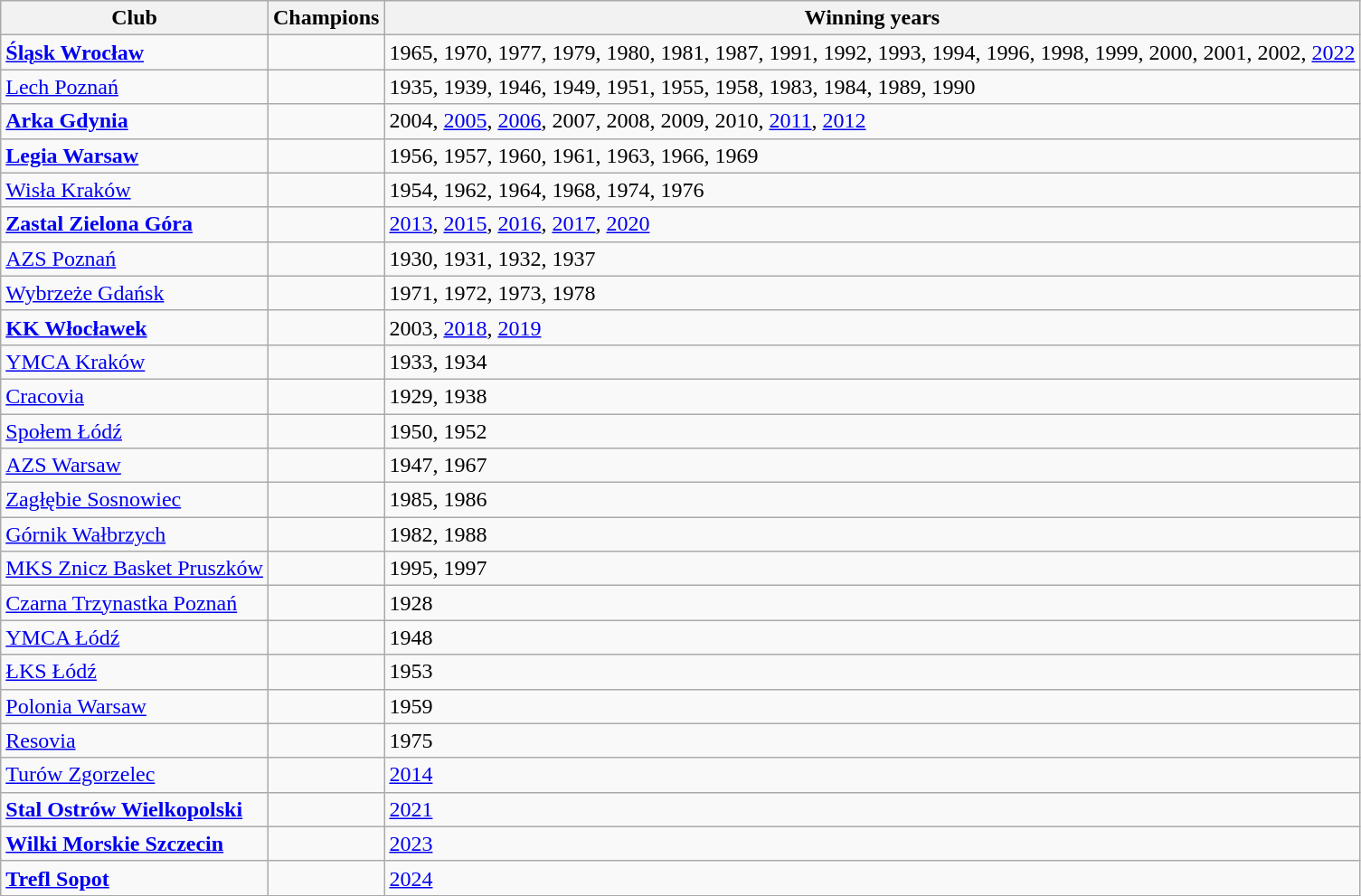<table class="wikitable">
<tr>
<th>Club</th>
<th>Champions</th>
<th>Winning years</th>
</tr>
<tr>
<td><strong><a href='#'>Śląsk Wrocław</a></strong></td>
<td></td>
<td>1965, 1970, 1977, 1979, 1980, 1981, 1987, 1991, 1992, 1993, 1994, 1996, 1998, 1999, 2000, 2001, 2002, <a href='#'>2022</a></td>
</tr>
<tr>
<td><a href='#'>Lech Poznań</a></td>
<td></td>
<td>1935, 1939, 1946, 1949, 1951, 1955, 1958, 1983, 1984, 1989, 1990</td>
</tr>
<tr>
<td><strong><a href='#'>Arka Gdynia</a></strong></td>
<td></td>
<td>2004, <a href='#'>2005</a>, <a href='#'>2006</a>, 2007, 2008, 2009, 2010, <a href='#'>2011</a>, <a href='#'>2012</a></td>
</tr>
<tr>
<td><strong><a href='#'>Legia Warsaw</a></strong></td>
<td></td>
<td>1956, 1957, 1960, 1961, 1963, 1966, 1969</td>
</tr>
<tr>
<td><a href='#'>Wisła Kraków</a></td>
<td></td>
<td>1954, 1962, 1964, 1968, 1974, 1976</td>
</tr>
<tr>
<td><strong><a href='#'>Zastal Zielona Góra</a></strong></td>
<td></td>
<td><a href='#'>2013</a>, <a href='#'>2015</a>, <a href='#'>2016</a>, <a href='#'>2017</a>, <a href='#'>2020</a></td>
</tr>
<tr>
<td><a href='#'>AZS Poznań</a></td>
<td></td>
<td>1930, 1931, 1932, 1937</td>
</tr>
<tr>
<td><a href='#'>Wybrzeże Gdańsk</a></td>
<td></td>
<td>1971, 1972, 1973, 1978</td>
</tr>
<tr>
<td><strong><a href='#'>KK Włocławek</a></strong></td>
<td></td>
<td>2003, <a href='#'>2018</a>, <a href='#'>2019</a></td>
</tr>
<tr>
<td><a href='#'>YMCA Kraków</a></td>
<td></td>
<td>1933, 1934</td>
</tr>
<tr>
<td><a href='#'>Cracovia</a></td>
<td></td>
<td>1929, 1938</td>
</tr>
<tr>
<td><a href='#'>Społem Łódź</a></td>
<td></td>
<td>1950, 1952</td>
</tr>
<tr>
<td><a href='#'>AZS Warsaw</a></td>
<td></td>
<td>1947, 1967</td>
</tr>
<tr>
<td><a href='#'>Zagłębie Sosnowiec</a></td>
<td></td>
<td>1985, 1986</td>
</tr>
<tr>
<td><a href='#'>Górnik Wałbrzych</a></td>
<td></td>
<td>1982, 1988</td>
</tr>
<tr>
<td><a href='#'>MKS Znicz Basket Pruszków</a></td>
<td></td>
<td>1995, 1997</td>
</tr>
<tr>
<td><a href='#'>Czarna Trzynastka Poznań</a></td>
<td></td>
<td>1928</td>
</tr>
<tr>
<td><a href='#'>YMCA Łódź</a></td>
<td></td>
<td>1948</td>
</tr>
<tr>
<td><a href='#'>ŁKS Łódź</a></td>
<td></td>
<td>1953</td>
</tr>
<tr>
<td><a href='#'>Polonia Warsaw</a></td>
<td></td>
<td>1959</td>
</tr>
<tr>
<td><a href='#'>Resovia</a></td>
<td></td>
<td>1975</td>
</tr>
<tr>
<td><a href='#'>Turów Zgorzelec</a></td>
<td></td>
<td><a href='#'>2014</a></td>
</tr>
<tr>
<td><strong><a href='#'>Stal Ostrów Wielkopolski</a></strong></td>
<td></td>
<td><a href='#'>2021</a></td>
</tr>
<tr>
<td><strong><a href='#'>Wilki Morskie Szczecin</a></strong></td>
<td></td>
<td><a href='#'>2023</a></td>
</tr>
<tr>
<td><strong><a href='#'>Trefl Sopot</a></strong></td>
<td></td>
<td><a href='#'>2024</a></td>
</tr>
</table>
